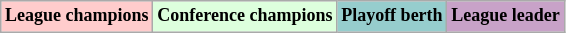<table class="wikitable"  style="text-align:center; font-size:75%;">
<tr>
<td style="background:#fcc;"><strong>League champions</strong></td>
<td style="background:#dfd;"><strong>Conference champions</strong><br></td>
<td style="background:#96cdcd;"><strong>Playoff berth</strong></td>
<td style="background:#c8a2c8;"><strong>League leader</strong></td>
</tr>
</table>
